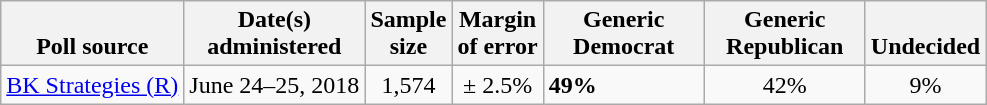<table class="wikitable">
<tr valign=bottom>
<th>Poll source</th>
<th>Date(s)<br>administered</th>
<th>Sample<br>size</th>
<th>Margin<br>of error</th>
<th style="width:100px;">Generic<br>Democrat</th>
<th style="width:100px;">Generic<br>Republican</th>
<th>Undecided</th>
</tr>
<tr>
<td><a href='#'>BK Strategies (R)</a></td>
<td align=center>June 24–25, 2018</td>
<td align=center>1,574</td>
<td align=center>± 2.5%</td>
<td><strong>49%</strong></td>
<td align=center>42%</td>
<td align=center>9%</td>
</tr>
</table>
